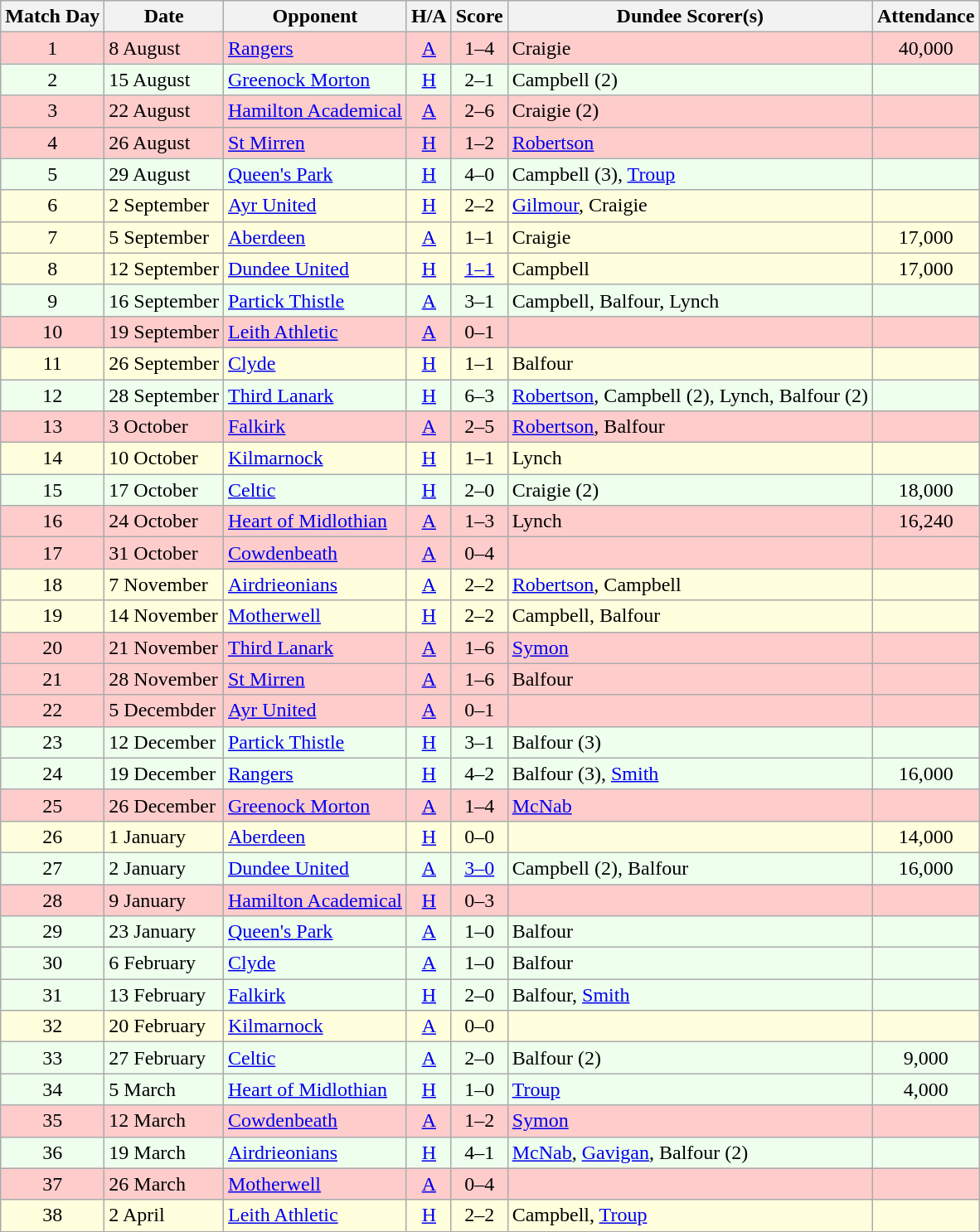<table class="wikitable" style="text-align:center">
<tr>
<th>Match Day</th>
<th>Date</th>
<th>Opponent</th>
<th>H/A</th>
<th>Score</th>
<th>Dundee Scorer(s)</th>
<th>Attendance</th>
</tr>
<tr bgcolor="#FFCCCC">
<td>1</td>
<td align="left">8 August</td>
<td align="left"><a href='#'>Rangers</a></td>
<td><a href='#'>A</a></td>
<td>1–4</td>
<td align="left">Craigie</td>
<td>40,000</td>
</tr>
<tr bgcolor="#EEFFEE">
<td>2</td>
<td align="left">15 August</td>
<td align="left"><a href='#'>Greenock Morton</a></td>
<td><a href='#'>H</a></td>
<td>2–1</td>
<td align="left">Campbell (2)</td>
<td></td>
</tr>
<tr bgcolor="#FFCCCC">
<td>3</td>
<td align="left">22 August</td>
<td align="left"><a href='#'>Hamilton Academical</a></td>
<td><a href='#'>A</a></td>
<td>2–6</td>
<td align="left">Craigie (2)</td>
<td></td>
</tr>
<tr bgcolor="#FFCCCC">
<td>4</td>
<td align="left">26 August</td>
<td align="left"><a href='#'>St Mirren</a></td>
<td><a href='#'>H</a></td>
<td>1–2</td>
<td align="left"><a href='#'>Robertson</a></td>
<td></td>
</tr>
<tr bgcolor="#EEFFEE">
<td>5</td>
<td align="left">29 August</td>
<td align="left"><a href='#'>Queen's Park</a></td>
<td><a href='#'>H</a></td>
<td>4–0</td>
<td align="left">Campbell (3), <a href='#'>Troup</a></td>
<td></td>
</tr>
<tr bgcolor="#FFFFDD">
<td>6</td>
<td align="left">2 September</td>
<td align="left"><a href='#'>Ayr United</a></td>
<td><a href='#'>H</a></td>
<td>2–2</td>
<td align="left"><a href='#'>Gilmour</a>, Craigie</td>
<td></td>
</tr>
<tr bgcolor="#FFFFDD">
<td>7</td>
<td align="left">5 September</td>
<td align="left"><a href='#'>Aberdeen</a></td>
<td><a href='#'>A</a></td>
<td>1–1</td>
<td align="left">Craigie</td>
<td>17,000</td>
</tr>
<tr bgcolor="#FFFFDD">
<td>8</td>
<td align="left">12 September</td>
<td align="left"><a href='#'>Dundee United</a></td>
<td><a href='#'>H</a></td>
<td><a href='#'>1–1</a></td>
<td align="left">Campbell</td>
<td>17,000</td>
</tr>
<tr bgcolor="#EEFFEE">
<td>9</td>
<td align="left">16 September</td>
<td align="left"><a href='#'>Partick Thistle</a></td>
<td><a href='#'>A</a></td>
<td>3–1</td>
<td align="left">Campbell, Balfour, Lynch</td>
<td></td>
</tr>
<tr bgcolor="#FFCCCC">
<td>10</td>
<td align="left">19 September</td>
<td align="left"><a href='#'>Leith Athletic</a></td>
<td><a href='#'>A</a></td>
<td>0–1</td>
<td align="left"></td>
<td></td>
</tr>
<tr bgcolor="#FFFFDD">
<td>11</td>
<td align="left">26 September</td>
<td align="left"><a href='#'>Clyde</a></td>
<td><a href='#'>H</a></td>
<td>1–1</td>
<td align="left">Balfour</td>
<td></td>
</tr>
<tr bgcolor="#EEFFEE">
<td>12</td>
<td align="left">28 September</td>
<td align="left"><a href='#'>Third Lanark</a></td>
<td><a href='#'>H</a></td>
<td>6–3</td>
<td align="left"><a href='#'>Robertson</a>, Campbell (2), Lynch, Balfour (2)</td>
<td></td>
</tr>
<tr bgcolor="#FFCCCC">
<td>13</td>
<td align="left">3 October</td>
<td align="left"><a href='#'>Falkirk</a></td>
<td><a href='#'>A</a></td>
<td>2–5</td>
<td align="left"><a href='#'>Robertson</a>, Balfour</td>
<td></td>
</tr>
<tr bgcolor="#FFFFDD">
<td>14</td>
<td align="left">10 October</td>
<td align="left"><a href='#'>Kilmarnock</a></td>
<td><a href='#'>H</a></td>
<td>1–1</td>
<td align="left">Lynch</td>
<td></td>
</tr>
<tr bgcolor="#EEFFEE">
<td>15</td>
<td align="left">17 October</td>
<td align="left"><a href='#'>Celtic</a></td>
<td><a href='#'>H</a></td>
<td>2–0</td>
<td align="left">Craigie (2)</td>
<td>18,000</td>
</tr>
<tr bgcolor="#FFCCCC">
<td>16</td>
<td align="left">24 October</td>
<td align="left"><a href='#'>Heart of Midlothian</a></td>
<td><a href='#'>A</a></td>
<td>1–3</td>
<td align="left">Lynch</td>
<td>16,240</td>
</tr>
<tr bgcolor="#FFCCCC">
<td>17</td>
<td align="left">31 October</td>
<td align="left"><a href='#'>Cowdenbeath</a></td>
<td><a href='#'>A</a></td>
<td>0–4</td>
<td align="left"></td>
<td></td>
</tr>
<tr bgcolor="#FFFFDD">
<td>18</td>
<td align="left">7 November</td>
<td align="left"><a href='#'>Airdrieonians</a></td>
<td><a href='#'>A</a></td>
<td>2–2</td>
<td align="left"><a href='#'>Robertson</a>, Campbell</td>
<td></td>
</tr>
<tr bgcolor="#FFFFDD">
<td>19</td>
<td align="left">14 November</td>
<td align="left"><a href='#'>Motherwell</a></td>
<td><a href='#'>H</a></td>
<td>2–2</td>
<td align="left">Campbell, Balfour</td>
<td></td>
</tr>
<tr bgcolor="#FFCCCC">
<td>20</td>
<td align="left">21 November</td>
<td align="left"><a href='#'>Third Lanark</a></td>
<td><a href='#'>A</a></td>
<td>1–6</td>
<td align="left"><a href='#'>Symon</a></td>
<td></td>
</tr>
<tr bgcolor="#FFCCCC">
<td>21</td>
<td align="left">28 November</td>
<td align="left"><a href='#'>St Mirren</a></td>
<td><a href='#'>A</a></td>
<td>1–6</td>
<td align="left">Balfour</td>
<td></td>
</tr>
<tr bgcolor="#FFCCCC">
<td>22</td>
<td align="left">5 Decembder</td>
<td align="left"><a href='#'>Ayr United</a></td>
<td><a href='#'>A</a></td>
<td>0–1</td>
<td align="left"></td>
<td></td>
</tr>
<tr bgcolor="#EEFFEE">
<td>23</td>
<td align="left">12 December</td>
<td align="left"><a href='#'>Partick Thistle</a></td>
<td><a href='#'>H</a></td>
<td>3–1</td>
<td align="left">Balfour (3)</td>
<td></td>
</tr>
<tr bgcolor="#EEFFEE">
<td>24</td>
<td align="left">19 December</td>
<td align="left"><a href='#'>Rangers</a></td>
<td><a href='#'>H</a></td>
<td>4–2</td>
<td align="left">Balfour (3), <a href='#'>Smith</a></td>
<td>16,000</td>
</tr>
<tr bgcolor="#FFCCCC">
<td>25</td>
<td align="left">26 December</td>
<td align="left"><a href='#'>Greenock Morton</a></td>
<td><a href='#'>A</a></td>
<td>1–4</td>
<td align="left"><a href='#'>McNab</a></td>
<td></td>
</tr>
<tr bgcolor="#FFFFDD">
<td>26</td>
<td align="left">1 January</td>
<td align="left"><a href='#'>Aberdeen</a></td>
<td><a href='#'>H</a></td>
<td>0–0</td>
<td align="left"></td>
<td>14,000</td>
</tr>
<tr bgcolor="#EEFFEE">
<td>27</td>
<td align="left">2 January</td>
<td align="left"><a href='#'>Dundee United</a></td>
<td><a href='#'>A</a></td>
<td><a href='#'>3–0</a></td>
<td align="left">Campbell (2), Balfour</td>
<td>16,000</td>
</tr>
<tr bgcolor="#FFCCCC">
<td>28</td>
<td align="left">9 January</td>
<td align="left"><a href='#'>Hamilton Academical</a></td>
<td><a href='#'>H</a></td>
<td>0–3</td>
<td align="left"></td>
<td></td>
</tr>
<tr bgcolor="#EEFFEE">
<td>29</td>
<td align="left">23 January</td>
<td align="left"><a href='#'>Queen's Park</a></td>
<td><a href='#'>A</a></td>
<td>1–0</td>
<td align="left">Balfour</td>
<td></td>
</tr>
<tr bgcolor="#EEFFEE">
<td>30</td>
<td align="left">6 February</td>
<td align="left"><a href='#'>Clyde</a></td>
<td><a href='#'>A</a></td>
<td>1–0</td>
<td align="left">Balfour</td>
<td></td>
</tr>
<tr bgcolor="#EEFFEE">
<td>31</td>
<td align="left">13 February</td>
<td align="left"><a href='#'>Falkirk</a></td>
<td><a href='#'>H</a></td>
<td>2–0</td>
<td align="left">Balfour, <a href='#'>Smith</a></td>
<td></td>
</tr>
<tr bgcolor="#FFFFDD">
<td>32</td>
<td align="left">20 February</td>
<td align="left"><a href='#'>Kilmarnock</a></td>
<td><a href='#'>A</a></td>
<td>0–0</td>
<td align="left"></td>
<td></td>
</tr>
<tr bgcolor="#EEFFEE">
<td>33</td>
<td align="left">27 February</td>
<td align="left"><a href='#'>Celtic</a></td>
<td><a href='#'>A</a></td>
<td>2–0</td>
<td align="left">Balfour (2)</td>
<td>9,000</td>
</tr>
<tr bgcolor="#EEFFEE">
<td>34</td>
<td align="left">5 March</td>
<td align="left"><a href='#'>Heart of Midlothian</a></td>
<td><a href='#'>H</a></td>
<td>1–0</td>
<td align="left"><a href='#'>Troup</a></td>
<td>4,000</td>
</tr>
<tr bgcolor="#FFCCCC">
<td>35</td>
<td align="left">12 March</td>
<td align="left"><a href='#'>Cowdenbeath</a></td>
<td><a href='#'>A</a></td>
<td>1–2</td>
<td align="left"><a href='#'>Symon</a></td>
<td></td>
</tr>
<tr bgcolor="#EEFFEE">
<td>36</td>
<td align="left">19 March</td>
<td align="left"><a href='#'>Airdrieonians</a></td>
<td><a href='#'>H</a></td>
<td>4–1</td>
<td align="left"><a href='#'>McNab</a>, <a href='#'>Gavigan</a>, Balfour (2)</td>
<td></td>
</tr>
<tr bgcolor="#FFCCCC">
<td>37</td>
<td align="left">26 March</td>
<td align="left"><a href='#'>Motherwell</a></td>
<td><a href='#'>A</a></td>
<td>0–4</td>
<td align="left"></td>
<td></td>
</tr>
<tr bgcolor="#FFFFDD">
<td>38</td>
<td align="left">2 April</td>
<td align="left"><a href='#'>Leith Athletic</a></td>
<td><a href='#'>H</a></td>
<td>2–2</td>
<td align="left">Campbell, <a href='#'>Troup</a></td>
<td></td>
</tr>
</table>
